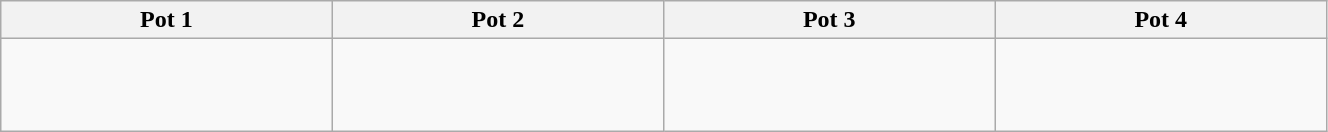<table class="wikitable" style="width:70%;">
<tr>
<th width=25%>Pot 1</th>
<th width=25%>Pot 2</th>
<th width=25%>Pot 3</th>
<th width=25%>Pot 4</th>
</tr>
<tr>
<td><br><br><br></td>
<td><br><br><br></td>
<td><br><br><br></td>
<td><br><br><br></td>
</tr>
</table>
